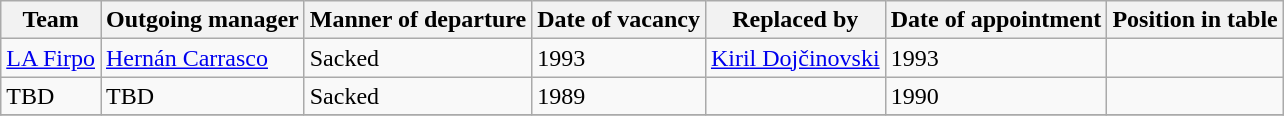<table class="wikitable">
<tr>
<th>Team</th>
<th>Outgoing manager</th>
<th>Manner of departure</th>
<th>Date of vacancy</th>
<th>Replaced by</th>
<th>Date of appointment</th>
<th>Position in table</th>
</tr>
<tr>
<td><a href='#'>LA Firpo</a></td>
<td> <a href='#'>Hernán Carrasco</a></td>
<td>Sacked</td>
<td>1993</td>
<td> <a href='#'>Kiril Dojčinovski</a></td>
<td>1993</td>
<td></td>
</tr>
<tr>
<td>TBD</td>
<td> TBD</td>
<td>Sacked</td>
<td>1989</td>
<td></td>
<td>1990</td>
<td></td>
</tr>
<tr>
</tr>
</table>
